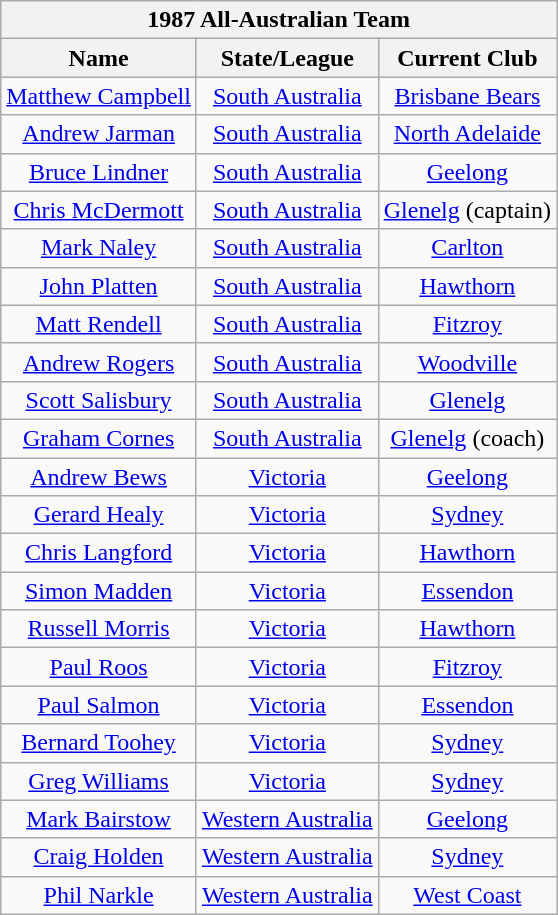<table class="wikitable" style="text-align: center">
<tr>
<th colspan="10">1987 All-Australian Team</th>
</tr>
<tr>
<th>Name</th>
<th>State/League</th>
<th>Current Club</th>
</tr>
<tr>
<td><a href='#'>Matthew Campbell</a></td>
<td><a href='#'>South Australia</a></td>
<td><a href='#'>Brisbane Bears</a></td>
</tr>
<tr>
<td><a href='#'>Andrew Jarman</a></td>
<td><a href='#'>South Australia</a></td>
<td><a href='#'>North Adelaide</a></td>
</tr>
<tr>
<td><a href='#'>Bruce Lindner</a></td>
<td><a href='#'>South Australia</a></td>
<td><a href='#'>Geelong</a></td>
</tr>
<tr>
<td><a href='#'>Chris McDermott</a></td>
<td><a href='#'>South Australia</a></td>
<td><a href='#'>Glenelg</a> (captain)</td>
</tr>
<tr>
<td><a href='#'>Mark Naley</a></td>
<td><a href='#'>South Australia</a></td>
<td><a href='#'>Carlton</a></td>
</tr>
<tr>
<td><a href='#'>John Platten</a></td>
<td><a href='#'>South Australia</a></td>
<td><a href='#'>Hawthorn</a></td>
</tr>
<tr>
<td><a href='#'>Matt Rendell</a></td>
<td><a href='#'>South Australia</a></td>
<td><a href='#'>Fitzroy</a></td>
</tr>
<tr>
<td><a href='#'>Andrew Rogers</a></td>
<td><a href='#'>South Australia</a></td>
<td><a href='#'>Woodville</a></td>
</tr>
<tr>
<td><a href='#'>Scott Salisbury</a></td>
<td><a href='#'>South Australia</a></td>
<td><a href='#'>Glenelg</a></td>
</tr>
<tr>
<td><a href='#'>Graham Cornes</a></td>
<td><a href='#'>South Australia</a></td>
<td><a href='#'>Glenelg</a> (coach)</td>
</tr>
<tr>
<td><a href='#'>Andrew Bews</a></td>
<td><a href='#'>Victoria</a></td>
<td><a href='#'>Geelong</a></td>
</tr>
<tr>
<td><a href='#'>Gerard Healy</a></td>
<td><a href='#'>Victoria</a></td>
<td><a href='#'>Sydney</a></td>
</tr>
<tr>
<td><a href='#'>Chris Langford</a></td>
<td><a href='#'>Victoria</a></td>
<td><a href='#'>Hawthorn</a></td>
</tr>
<tr>
<td><a href='#'>Simon Madden</a></td>
<td><a href='#'>Victoria</a></td>
<td><a href='#'>Essendon</a></td>
</tr>
<tr>
<td><a href='#'>Russell Morris</a></td>
<td><a href='#'>Victoria</a></td>
<td><a href='#'>Hawthorn</a></td>
</tr>
<tr>
<td><a href='#'>Paul Roos</a></td>
<td><a href='#'>Victoria</a></td>
<td><a href='#'>Fitzroy</a></td>
</tr>
<tr>
<td><a href='#'>Paul Salmon</a></td>
<td><a href='#'>Victoria</a></td>
<td><a href='#'>Essendon</a></td>
</tr>
<tr>
<td><a href='#'>Bernard Toohey</a></td>
<td><a href='#'>Victoria</a></td>
<td><a href='#'>Sydney</a></td>
</tr>
<tr>
<td><a href='#'>Greg Williams</a></td>
<td><a href='#'>Victoria</a></td>
<td><a href='#'>Sydney</a></td>
</tr>
<tr>
<td><a href='#'>Mark Bairstow</a></td>
<td><a href='#'>Western Australia</a></td>
<td><a href='#'>Geelong</a></td>
</tr>
<tr>
<td><a href='#'>Craig Holden</a></td>
<td><a href='#'>Western Australia</a></td>
<td><a href='#'>Sydney</a></td>
</tr>
<tr>
<td><a href='#'>Phil Narkle</a></td>
<td><a href='#'>Western Australia</a></td>
<td><a href='#'>West Coast</a></td>
</tr>
</table>
